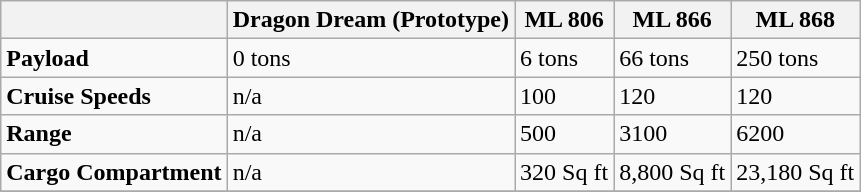<table class="wikitable">
<tr>
<th></th>
<th>Dragon Dream (Prototype)</th>
<th>ML 806</th>
<th>ML 866</th>
<th>ML 868</th>
</tr>
<tr>
<td><strong>Payload</strong></td>
<td>0 tons</td>
<td>6 tons</td>
<td>66 tons</td>
<td>250 tons</td>
</tr>
<tr>
<td><strong>Cruise Speeds</strong></td>
<td>n/a</td>
<td>100</td>
<td>120</td>
<td>120</td>
</tr>
<tr>
<td><strong>Range</strong></td>
<td>n/a</td>
<td>500</td>
<td>3100</td>
<td>6200</td>
</tr>
<tr>
<td><strong>Cargo Compartment</strong></td>
<td>n/a</td>
<td>320 Sq ft</td>
<td>8,800 Sq ft</td>
<td>23,180 Sq ft</td>
</tr>
<tr>
</tr>
</table>
